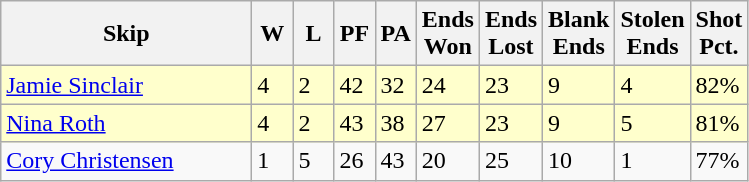<table class=wikitable>
<tr>
<th width=160>Skip</th>
<th width=20>W</th>
<th width=20>L</th>
<th width=20>PF</th>
<th width=20>PA</th>
<th width=20>Ends <br> Won</th>
<th width=20>Ends <br> Lost</th>
<th width=20>Blank <br> Ends</th>
<th width=20>Stolen <br> Ends</th>
<th width=20>Shot <br> Pct.</th>
</tr>
<tr bgcolor=#ffffcc>
<td> <a href='#'>Jamie Sinclair</a></td>
<td>4</td>
<td>2</td>
<td>42</td>
<td>32</td>
<td>24</td>
<td>23</td>
<td>9</td>
<td>4</td>
<td>82%</td>
</tr>
<tr bgcolor=#ffffcc>
<td> <a href='#'>Nina Roth</a></td>
<td>4</td>
<td>2</td>
<td>43</td>
<td>38</td>
<td>27</td>
<td>23</td>
<td>9</td>
<td>5</td>
<td>81%</td>
</tr>
<tr>
<td> <a href='#'>Cory Christensen</a></td>
<td>1</td>
<td>5</td>
<td>26</td>
<td>43</td>
<td>20</td>
<td>25</td>
<td>10</td>
<td>1</td>
<td>77%</td>
</tr>
</table>
